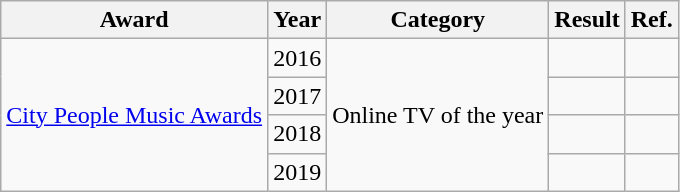<table class="wikitable">
<tr>
<th>Award</th>
<th>Year</th>
<th>Category</th>
<th>Result</th>
<th>Ref.</th>
</tr>
<tr>
<td rowspan="4"><a href='#'>City People Music Awards</a></td>
<td>2016</td>
<td rowspan="4">Online TV of the year</td>
<td></td>
<td></td>
</tr>
<tr>
<td>2017</td>
<td></td>
<td></td>
</tr>
<tr>
<td>2018</td>
<td></td>
<td></td>
</tr>
<tr>
<td>2019</td>
<td></td>
<td></td>
</tr>
</table>
